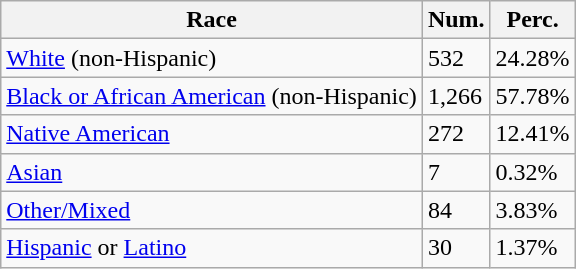<table class="wikitable">
<tr>
<th>Race</th>
<th>Num.</th>
<th>Perc.</th>
</tr>
<tr>
<td><a href='#'>White</a> (non-Hispanic)</td>
<td>532</td>
<td>24.28%</td>
</tr>
<tr>
<td><a href='#'>Black or African American</a> (non-Hispanic)</td>
<td>1,266</td>
<td>57.78%</td>
</tr>
<tr>
<td><a href='#'>Native American</a></td>
<td>272</td>
<td>12.41%</td>
</tr>
<tr>
<td><a href='#'>Asian</a></td>
<td>7</td>
<td>0.32%</td>
</tr>
<tr>
<td><a href='#'>Other/Mixed</a></td>
<td>84</td>
<td>3.83%</td>
</tr>
<tr>
<td><a href='#'>Hispanic</a> or <a href='#'>Latino</a></td>
<td>30</td>
<td>1.37%</td>
</tr>
</table>
